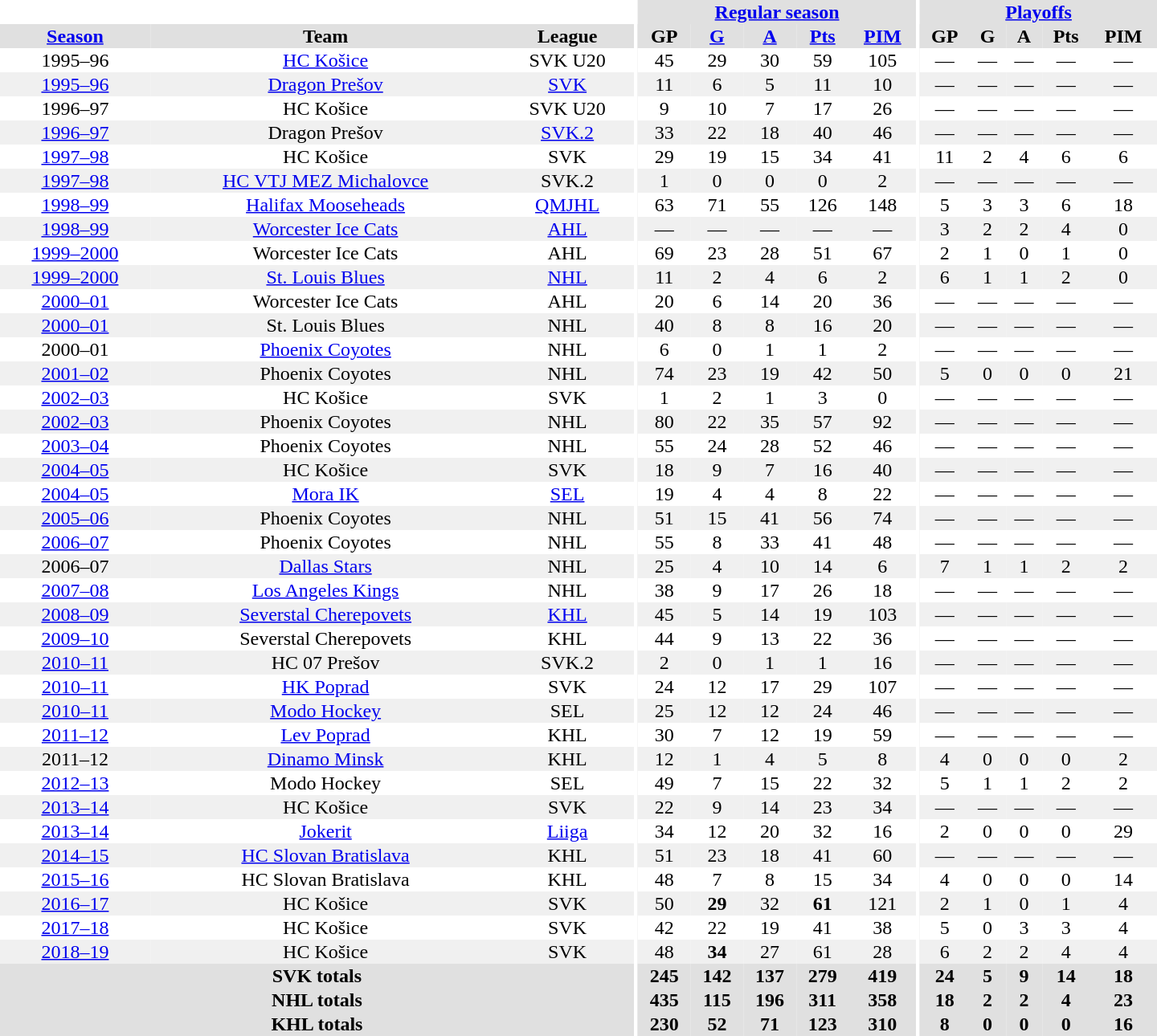<table border="0" cellpadding="1" cellspacing="0" style="text-align:center; width:60em">
<tr bgcolor="#e0e0e0">
<th colspan="3" bgcolor="#ffffff"></th>
<th rowspan="99" bgcolor="#ffffff"></th>
<th colspan="5"><a href='#'>Regular season</a></th>
<th rowspan="99" bgcolor="#ffffff"></th>
<th colspan="5"><a href='#'>Playoffs</a></th>
</tr>
<tr bgcolor="#e0e0e0">
<th><a href='#'>Season</a></th>
<th>Team</th>
<th>League</th>
<th>GP</th>
<th><a href='#'>G</a></th>
<th><a href='#'>A</a></th>
<th><a href='#'>Pts</a></th>
<th><a href='#'>PIM</a></th>
<th>GP</th>
<th>G</th>
<th>A</th>
<th>Pts</th>
<th>PIM</th>
</tr>
<tr>
<td>1995–96</td>
<td><a href='#'>HC Košice</a></td>
<td>SVK U20</td>
<td>45</td>
<td>29</td>
<td>30</td>
<td>59</td>
<td>105</td>
<td>—</td>
<td>—</td>
<td>—</td>
<td>—</td>
<td>—</td>
</tr>
<tr bgcolor="#f0f0f0">
<td><a href='#'>1995–96</a></td>
<td><a href='#'>Dragon Prešov</a></td>
<td><a href='#'>SVK</a></td>
<td>11</td>
<td>6</td>
<td>5</td>
<td>11</td>
<td>10</td>
<td>—</td>
<td>—</td>
<td>—</td>
<td>—</td>
<td>—</td>
</tr>
<tr>
<td>1996–97</td>
<td>HC Košice</td>
<td>SVK U20</td>
<td>9</td>
<td>10</td>
<td>7</td>
<td>17</td>
<td>26</td>
<td>—</td>
<td>—</td>
<td>—</td>
<td>—</td>
<td>—</td>
</tr>
<tr bgcolor="#f0f0f0">
<td><a href='#'>1996–97</a></td>
<td>Dragon Prešov</td>
<td><a href='#'>SVK.2</a></td>
<td>33</td>
<td>22</td>
<td>18</td>
<td>40</td>
<td>46</td>
<td>—</td>
<td>—</td>
<td>—</td>
<td>—</td>
<td>—</td>
</tr>
<tr>
<td><a href='#'>1997–98</a></td>
<td>HC Košice</td>
<td>SVK</td>
<td>29</td>
<td>19</td>
<td>15</td>
<td>34</td>
<td>41</td>
<td>11</td>
<td>2</td>
<td>4</td>
<td>6</td>
<td>6</td>
</tr>
<tr bgcolor="#f0f0f0">
<td><a href='#'>1997–98</a></td>
<td><a href='#'>HC VTJ MEZ Michalovce</a></td>
<td>SVK.2</td>
<td>1</td>
<td>0</td>
<td>0</td>
<td>0</td>
<td>2</td>
<td>—</td>
<td>—</td>
<td>—</td>
<td>—</td>
<td>—</td>
</tr>
<tr>
<td><a href='#'>1998–99</a></td>
<td><a href='#'>Halifax Mooseheads</a></td>
<td><a href='#'>QMJHL</a></td>
<td>63</td>
<td>71</td>
<td>55</td>
<td>126</td>
<td>148</td>
<td>5</td>
<td>3</td>
<td>3</td>
<td>6</td>
<td>18</td>
</tr>
<tr bgcolor="#f0f0f0">
<td><a href='#'>1998–99</a></td>
<td><a href='#'>Worcester Ice Cats</a></td>
<td><a href='#'>AHL</a></td>
<td>—</td>
<td>—</td>
<td>—</td>
<td>—</td>
<td>—</td>
<td>3</td>
<td>2</td>
<td>2</td>
<td>4</td>
<td>0</td>
</tr>
<tr>
<td><a href='#'>1999–2000</a></td>
<td>Worcester Ice Cats</td>
<td>AHL</td>
<td>69</td>
<td>23</td>
<td>28</td>
<td>51</td>
<td>67</td>
<td>2</td>
<td>1</td>
<td>0</td>
<td>1</td>
<td>0</td>
</tr>
<tr bgcolor="#f0f0f0">
<td><a href='#'>1999–2000</a></td>
<td><a href='#'>St. Louis Blues</a></td>
<td><a href='#'>NHL</a></td>
<td>11</td>
<td>2</td>
<td>4</td>
<td>6</td>
<td>2</td>
<td>6</td>
<td>1</td>
<td>1</td>
<td>2</td>
<td>0</td>
</tr>
<tr>
<td><a href='#'>2000–01</a></td>
<td>Worcester Ice Cats</td>
<td>AHL</td>
<td>20</td>
<td>6</td>
<td>14</td>
<td>20</td>
<td>36</td>
<td>—</td>
<td>—</td>
<td>—</td>
<td>—</td>
<td>—</td>
</tr>
<tr bgcolor="#f0f0f0">
<td><a href='#'>2000–01</a></td>
<td>St. Louis Blues</td>
<td>NHL</td>
<td>40</td>
<td>8</td>
<td>8</td>
<td>16</td>
<td>20</td>
<td>—</td>
<td>—</td>
<td>—</td>
<td>—</td>
<td>—</td>
</tr>
<tr>
<td>2000–01</td>
<td><a href='#'>Phoenix Coyotes</a></td>
<td>NHL</td>
<td>6</td>
<td>0</td>
<td>1</td>
<td>1</td>
<td>2</td>
<td>—</td>
<td>—</td>
<td>—</td>
<td>—</td>
<td>—</td>
</tr>
<tr bgcolor="#f0f0f0">
<td><a href='#'>2001–02</a></td>
<td>Phoenix Coyotes</td>
<td>NHL</td>
<td>74</td>
<td>23</td>
<td>19</td>
<td>42</td>
<td>50</td>
<td>5</td>
<td>0</td>
<td>0</td>
<td>0</td>
<td>21</td>
</tr>
<tr>
<td><a href='#'>2002–03</a></td>
<td>HC Košice</td>
<td>SVK</td>
<td>1</td>
<td>2</td>
<td>1</td>
<td>3</td>
<td>0</td>
<td>—</td>
<td>—</td>
<td>—</td>
<td>—</td>
<td>—</td>
</tr>
<tr bgcolor="#f0f0f0">
<td><a href='#'>2002–03</a></td>
<td>Phoenix Coyotes</td>
<td>NHL</td>
<td>80</td>
<td>22</td>
<td>35</td>
<td>57</td>
<td>92</td>
<td>—</td>
<td>—</td>
<td>—</td>
<td>—</td>
<td>—</td>
</tr>
<tr>
<td><a href='#'>2003–04</a></td>
<td>Phoenix Coyotes</td>
<td>NHL</td>
<td>55</td>
<td>24</td>
<td>28</td>
<td>52</td>
<td>46</td>
<td>—</td>
<td>—</td>
<td>—</td>
<td>—</td>
<td>—</td>
</tr>
<tr bgcolor="#f0f0f0">
<td><a href='#'>2004–05</a></td>
<td>HC Košice</td>
<td>SVK</td>
<td>18</td>
<td>9</td>
<td>7</td>
<td>16</td>
<td>40</td>
<td>—</td>
<td>—</td>
<td>—</td>
<td>—</td>
<td>—</td>
</tr>
<tr>
<td><a href='#'>2004–05</a></td>
<td><a href='#'>Mora IK</a></td>
<td><a href='#'>SEL</a></td>
<td>19</td>
<td>4</td>
<td>4</td>
<td>8</td>
<td>22</td>
<td>—</td>
<td>—</td>
<td>—</td>
<td>—</td>
<td>—</td>
</tr>
<tr bgcolor="#f0f0f0">
<td><a href='#'>2005–06</a></td>
<td>Phoenix Coyotes</td>
<td>NHL</td>
<td>51</td>
<td>15</td>
<td>41</td>
<td>56</td>
<td>74</td>
<td>—</td>
<td>—</td>
<td>—</td>
<td>—</td>
<td>—</td>
</tr>
<tr>
<td><a href='#'>2006–07</a></td>
<td>Phoenix Coyotes</td>
<td>NHL</td>
<td>55</td>
<td>8</td>
<td>33</td>
<td>41</td>
<td>48</td>
<td>—</td>
<td>—</td>
<td>—</td>
<td>—</td>
<td>—</td>
</tr>
<tr bgcolor="#f0f0f0">
<td>2006–07</td>
<td><a href='#'>Dallas Stars</a></td>
<td>NHL</td>
<td>25</td>
<td>4</td>
<td>10</td>
<td>14</td>
<td>6</td>
<td>7</td>
<td>1</td>
<td>1</td>
<td>2</td>
<td>2</td>
</tr>
<tr>
<td><a href='#'>2007–08</a></td>
<td><a href='#'>Los Angeles Kings</a></td>
<td>NHL</td>
<td>38</td>
<td>9</td>
<td>17</td>
<td>26</td>
<td>18</td>
<td>—</td>
<td>—</td>
<td>—</td>
<td>—</td>
<td>—</td>
</tr>
<tr bgcolor="#f0f0f0">
<td><a href='#'>2008–09</a></td>
<td><a href='#'>Severstal Cherepovets</a></td>
<td><a href='#'>KHL</a></td>
<td>45</td>
<td>5</td>
<td>14</td>
<td>19</td>
<td>103</td>
<td>—</td>
<td>—</td>
<td>—</td>
<td>—</td>
<td>—</td>
</tr>
<tr>
<td><a href='#'>2009–10</a></td>
<td>Severstal Cherepovets</td>
<td>KHL</td>
<td>44</td>
<td>9</td>
<td>13</td>
<td>22</td>
<td>36</td>
<td>—</td>
<td>—</td>
<td>—</td>
<td>—</td>
<td>—</td>
</tr>
<tr bgcolor="#f0f0f0">
<td><a href='#'>2010–11</a></td>
<td>HC 07 Prešov</td>
<td>SVK.2</td>
<td>2</td>
<td>0</td>
<td>1</td>
<td>1</td>
<td>16</td>
<td>—</td>
<td>—</td>
<td>—</td>
<td>—</td>
<td>—</td>
</tr>
<tr>
<td><a href='#'>2010–11</a></td>
<td><a href='#'>HK Poprad</a></td>
<td>SVK</td>
<td>24</td>
<td>12</td>
<td>17</td>
<td>29</td>
<td>107</td>
<td>—</td>
<td>—</td>
<td>—</td>
<td>—</td>
<td>—</td>
</tr>
<tr bgcolor="#f0f0f0">
<td><a href='#'>2010–11</a></td>
<td><a href='#'>Modo Hockey</a></td>
<td>SEL</td>
<td>25</td>
<td>12</td>
<td>12</td>
<td>24</td>
<td>46</td>
<td>—</td>
<td>—</td>
<td>—</td>
<td>—</td>
<td>—</td>
</tr>
<tr>
<td><a href='#'>2011–12</a></td>
<td><a href='#'>Lev Poprad</a></td>
<td>KHL</td>
<td>30</td>
<td>7</td>
<td>12</td>
<td>19</td>
<td>59</td>
<td>—</td>
<td>—</td>
<td>—</td>
<td>—</td>
<td>—</td>
</tr>
<tr bgcolor="#f0f0f0">
<td>2011–12</td>
<td><a href='#'>Dinamo Minsk</a></td>
<td>KHL</td>
<td>12</td>
<td>1</td>
<td>4</td>
<td>5</td>
<td>8</td>
<td>4</td>
<td>0</td>
<td>0</td>
<td>0</td>
<td>2</td>
</tr>
<tr>
<td><a href='#'>2012–13</a></td>
<td>Modo Hockey</td>
<td>SEL</td>
<td>49</td>
<td>7</td>
<td>15</td>
<td>22</td>
<td>32</td>
<td>5</td>
<td>1</td>
<td>1</td>
<td>2</td>
<td>2</td>
</tr>
<tr bgcolor="#f0f0f0">
<td><a href='#'>2013–14</a></td>
<td>HC Košice</td>
<td>SVK</td>
<td>22</td>
<td>9</td>
<td>14</td>
<td>23</td>
<td>34</td>
<td>—</td>
<td>—</td>
<td>—</td>
<td>—</td>
<td>—</td>
</tr>
<tr>
<td><a href='#'>2013–14</a></td>
<td><a href='#'>Jokerit</a></td>
<td><a href='#'>Liiga</a></td>
<td>34</td>
<td>12</td>
<td>20</td>
<td>32</td>
<td>16</td>
<td>2</td>
<td>0</td>
<td>0</td>
<td>0</td>
<td>29</td>
</tr>
<tr bgcolor="#f0f0f0">
<td><a href='#'>2014–15</a></td>
<td><a href='#'>HC Slovan Bratislava</a></td>
<td>KHL</td>
<td>51</td>
<td>23</td>
<td>18</td>
<td>41</td>
<td>60</td>
<td>—</td>
<td>—</td>
<td>—</td>
<td>—</td>
<td>—</td>
</tr>
<tr>
<td><a href='#'>2015–16</a></td>
<td>HC Slovan Bratislava</td>
<td>KHL</td>
<td>48</td>
<td>7</td>
<td>8</td>
<td>15</td>
<td>34</td>
<td>4</td>
<td>0</td>
<td>0</td>
<td>0</td>
<td>14</td>
</tr>
<tr bgcolor="#f0f0f0">
<td><a href='#'>2016–17</a></td>
<td>HC Košice</td>
<td>SVK</td>
<td>50</td>
<td><strong>29</strong></td>
<td>32</td>
<td><strong>61</strong></td>
<td>121</td>
<td>2</td>
<td>1</td>
<td>0</td>
<td>1</td>
<td>4</td>
</tr>
<tr>
<td><a href='#'>2017–18</a></td>
<td>HC Košice</td>
<td>SVK</td>
<td>42</td>
<td>22</td>
<td>19</td>
<td>41</td>
<td>38</td>
<td>5</td>
<td>0</td>
<td>3</td>
<td>3</td>
<td>4</td>
</tr>
<tr bgcolor="#f0f0f0">
<td><a href='#'>2018–19</a></td>
<td>HC Košice</td>
<td>SVK</td>
<td>48</td>
<td><strong>34</strong></td>
<td>27</td>
<td>61</td>
<td>28</td>
<td>6</td>
<td>2</td>
<td>2</td>
<td>4</td>
<td>4</td>
</tr>
<tr bgcolor="#e0e0e0">
<th colspan="3">SVK totals</th>
<th>245</th>
<th>142</th>
<th>137</th>
<th>279</th>
<th>419</th>
<th>24</th>
<th>5</th>
<th>9</th>
<th>14</th>
<th>18</th>
</tr>
<tr bgcolor="#e0e0e0">
<th colspan="3">NHL totals</th>
<th>435</th>
<th>115</th>
<th>196</th>
<th>311</th>
<th>358</th>
<th>18</th>
<th>2</th>
<th>2</th>
<th>4</th>
<th>23</th>
</tr>
<tr bgcolor="#e0e0e0">
<th colspan="3">KHL totals</th>
<th>230</th>
<th>52</th>
<th>71</th>
<th>123</th>
<th>310</th>
<th>8</th>
<th>0</th>
<th>0</th>
<th>0</th>
<th>16</th>
</tr>
</table>
